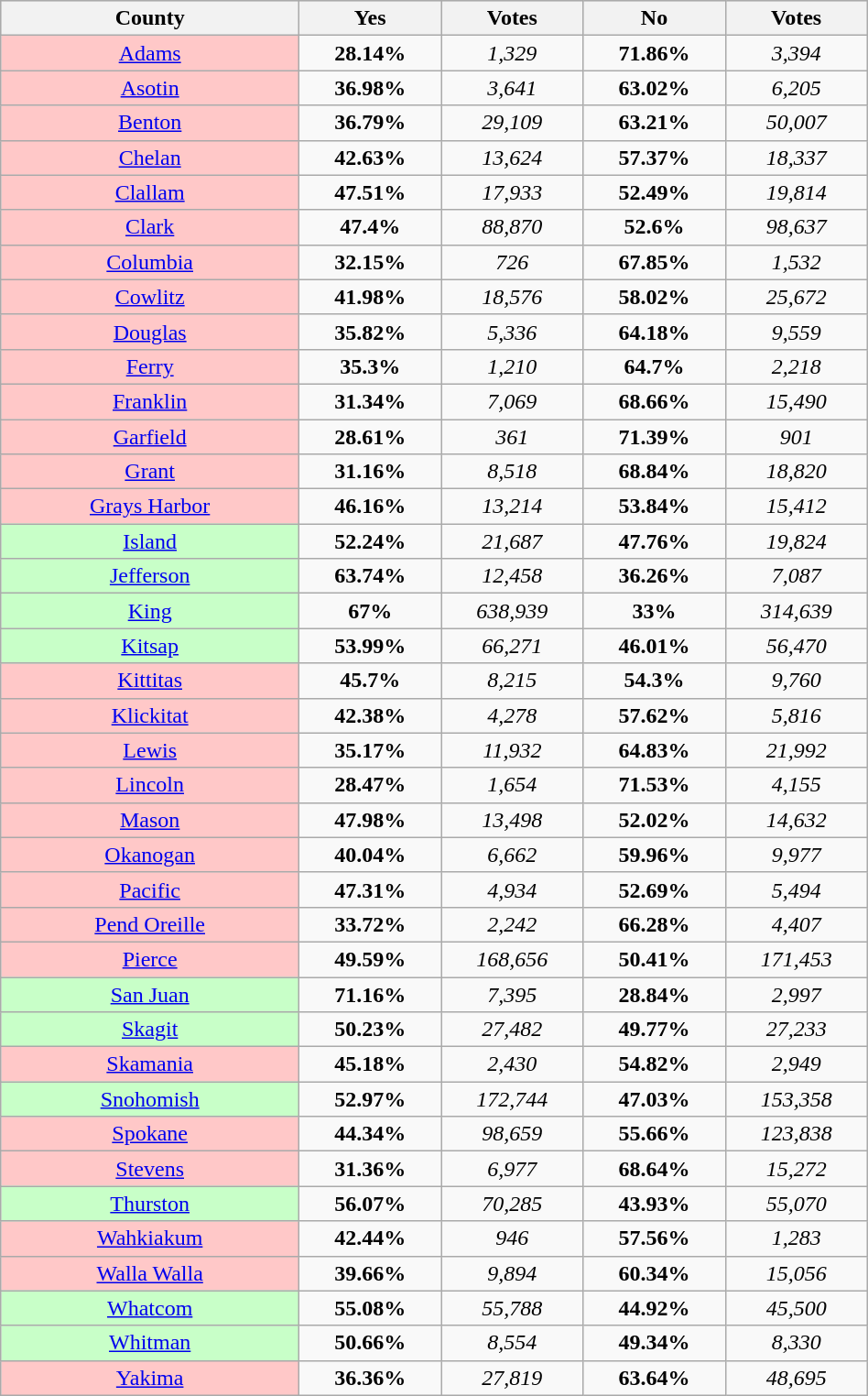<table style="width:50%;" class="wikitable sortable collapsible collapsed">
<tr style="background:lightgrey;">
<th style="width:21%;">County</th>
<th style="width:10%;">Yes</th>
<th style="width:10%;">Votes</th>
<th style="width:10%;">No</th>
<th style="width:10%;">Votes</th>
</tr>
<tr>
<td style="text-align:center; background:#ffc8c8;"><a href='#'>Adams</a></td>
<td style="text-align:center;"><strong>28.14%</strong></td>
<td style="text-align:center;"><em>1,329</em></td>
<td style="text-align:center;"><strong>71.86%</strong></td>
<td style="text-align:center;"><em>3,394</em></td>
</tr>
<tr>
<td style="text-align:center; background:#ffc8c8;"><a href='#'>Asotin</a></td>
<td style="text-align:center;"><strong>36.98%</strong></td>
<td style="text-align:center;"><em>3,641</em></td>
<td style="text-align:center;"><strong>63.02%</strong></td>
<td style="text-align:center;"><em>6,205</em></td>
</tr>
<tr>
<td style="text-align:center; background:#ffc8c8;"><a href='#'>Benton</a></td>
<td style="text-align:center;"><strong>36.79%</strong></td>
<td style="text-align:center;"><em>29,109</em></td>
<td style="text-align:center;"><strong>63.21%</strong></td>
<td style="text-align:center;"><em>50,007</em></td>
</tr>
<tr>
<td style="text-align:center; background:#ffc8c8;"><a href='#'>Chelan</a></td>
<td style="text-align:center;"><strong>42.63%</strong></td>
<td style="text-align:center;"><em>13,624</em></td>
<td style="text-align:center;"><strong>57.37%</strong></td>
<td style="text-align:center;"><em>18,337</em></td>
</tr>
<tr>
<td style="text-align:center; background:#ffc8c8;"><a href='#'>Clallam</a></td>
<td style="text-align:center;"><strong>47.51%</strong></td>
<td style="text-align:center;"><em>17,933</em></td>
<td style="text-align:center;"><strong>52.49%</strong></td>
<td style="text-align:center;"><em>19,814</em></td>
</tr>
<tr>
<td style="text-align:center; background:#ffc8c8;"><a href='#'>Clark</a></td>
<td style="text-align:center;"><strong>47.4%</strong></td>
<td style="text-align:center;"><em>88,870</em></td>
<td style="text-align:center;"><strong>52.6%</strong></td>
<td style="text-align:center;"><em>98,637</em></td>
</tr>
<tr>
<td style="text-align:center; background:#ffc8c8;"><a href='#'>Columbia</a></td>
<td style="text-align:center;"><strong>32.15%</strong></td>
<td style="text-align:center;"><em>726</em></td>
<td style="text-align:center;"><strong>67.85%</strong></td>
<td style="text-align:center;"><em>1,532</em></td>
</tr>
<tr>
<td style="text-align:center; background:#ffc8c8;"><a href='#'>Cowlitz</a></td>
<td style="text-align:center;"><strong>41.98%</strong></td>
<td style="text-align:center;"><em>18,576</em></td>
<td style="text-align:center;"><strong>58.02%</strong></td>
<td style="text-align:center;"><em>25,672</em></td>
</tr>
<tr>
<td style="text-align:center; background:#ffc8c8;"><a href='#'>Douglas</a></td>
<td style="text-align:center;"><strong>35.82%</strong></td>
<td style="text-align:center;"><em>5,336</em></td>
<td style="text-align:center;"><strong>64.18%</strong></td>
<td style="text-align:center;"><em>9,559</em></td>
</tr>
<tr>
<td style="text-align:center; background:#ffc8c8;"><a href='#'>Ferry</a></td>
<td style="text-align:center;"><strong>35.3%</strong></td>
<td style="text-align:center;"><em>1,210</em></td>
<td style="text-align:center;"><strong>64.7%</strong></td>
<td style="text-align:center;"><em>2,218</em></td>
</tr>
<tr>
<td style="text-align:center; background:#ffc8c8;"><a href='#'>Franklin</a></td>
<td style="text-align:center;"><strong>31.34%</strong></td>
<td style="text-align:center;"><em>7,069</em></td>
<td style="text-align:center;"><strong>68.66%</strong></td>
<td style="text-align:center;"><em>15,490</em></td>
</tr>
<tr>
<td style="text-align:center; background:#ffc8c8;"><a href='#'>Garfield</a></td>
<td style="text-align:center;"><strong>28.61%</strong></td>
<td style="text-align:center;"><em>361</em></td>
<td style="text-align:center;"><strong>71.39%</strong></td>
<td style="text-align:center;"><em>901</em></td>
</tr>
<tr>
<td style="text-align:center; background:#ffc8c8;"><a href='#'>Grant</a></td>
<td style="text-align:center;"><strong>31.16%</strong></td>
<td style="text-align:center;"><em>8,518</em></td>
<td style="text-align:center;"><strong>68.84%</strong></td>
<td style="text-align:center;"><em>18,820</em></td>
</tr>
<tr>
<td style="text-align:center; background:#ffc8c8;"><a href='#'>Grays Harbor</a></td>
<td style="text-align:center;"><strong>46.16%</strong></td>
<td style="text-align:center;"><em>13,214</em></td>
<td style="text-align:center;"><strong>53.84%</strong></td>
<td style="text-align:center;"><em>15,412</em></td>
</tr>
<tr>
<td style="text-align:center; background:#c8ffc8;"><a href='#'>Island</a></td>
<td style="text-align:center;"><strong>52.24%</strong></td>
<td style="text-align:center;"><em>21,687</em></td>
<td style="text-align:center;"><strong>47.76%</strong></td>
<td style="text-align:center;"><em>19,824</em></td>
</tr>
<tr>
<td style="text-align:center; background:#c8ffc8;"><a href='#'>Jefferson</a></td>
<td style="text-align:center;"><strong>63.74%</strong></td>
<td style="text-align:center;"><em>12,458</em></td>
<td style="text-align:center;"><strong>36.26%</strong></td>
<td style="text-align:center;"><em>7,087</em></td>
</tr>
<tr>
<td style="text-align:center; background:#c8ffc8;"><a href='#'>King</a></td>
<td style="text-align:center;"><strong>67%</strong></td>
<td style="text-align:center;"><em>638,939</em></td>
<td style="text-align:center;"><strong>33%</strong></td>
<td style="text-align:center;"><em>314,639</em></td>
</tr>
<tr>
<td style="text-align:center; background:#c8ffc8;"><a href='#'>Kitsap</a></td>
<td style="text-align:center;"><strong>53.99%</strong></td>
<td style="text-align:center;"><em>66,271</em></td>
<td style="text-align:center;"><strong>46.01%</strong></td>
<td style="text-align:center;"><em>56,470</em></td>
</tr>
<tr>
<td style="text-align:center; background:#ffc8c8;"><a href='#'>Kittitas</a></td>
<td style="text-align:center;"><strong>45.7%</strong></td>
<td style="text-align:center;"><em>8,215</em></td>
<td style="text-align:center;"><strong>54.3%</strong></td>
<td style="text-align:center;"><em>9,760</em></td>
</tr>
<tr>
<td style="text-align:center; background:#ffc8c8;"><a href='#'>Klickitat</a></td>
<td style="text-align:center;"><strong>42.38%</strong></td>
<td style="text-align:center;"><em>4,278</em></td>
<td style="text-align:center;"><strong>57.62%</strong></td>
<td style="text-align:center;"><em>5,816</em></td>
</tr>
<tr>
<td style="text-align:center; background:#ffc8c8;"><a href='#'>Lewis</a></td>
<td style="text-align:center;"><strong>35.17%</strong></td>
<td style="text-align:center;"><em>11,932</em></td>
<td style="text-align:center;"><strong>64.83%</strong></td>
<td style="text-align:center;"><em>21,992</em></td>
</tr>
<tr>
<td style="text-align:center; background:#ffc8c8;"><a href='#'>Lincoln</a></td>
<td style="text-align:center;"><strong>28.47%</strong></td>
<td style="text-align:center;"><em>1,654</em></td>
<td style="text-align:center;"><strong>71.53%</strong></td>
<td style="text-align:center;"><em>4,155</em></td>
</tr>
<tr>
<td style="text-align:center; background:#ffc8c8;"><a href='#'>Mason</a></td>
<td style="text-align:center;"><strong>47.98%</strong></td>
<td style="text-align:center;"><em>13,498</em></td>
<td style="text-align:center;"><strong>52.02%</strong></td>
<td style="text-align:center;"><em>14,632</em></td>
</tr>
<tr>
<td style="text-align:center; background:#ffc8c8;"><a href='#'>Okanogan</a></td>
<td style="text-align:center;"><strong>40.04%</strong></td>
<td style="text-align:center;"><em>6,662</em></td>
<td style="text-align:center;"><strong>59.96%</strong></td>
<td style="text-align:center;"><em>9,977</em></td>
</tr>
<tr>
<td style="text-align:center; background:#ffc8c8;"><a href='#'>Pacific</a></td>
<td style="text-align:center;"><strong>47.31%</strong></td>
<td style="text-align:center;"><em>4,934</em></td>
<td style="text-align:center;"><strong>52.69%</strong></td>
<td style="text-align:center;"><em>5,494</em></td>
</tr>
<tr>
<td style="text-align:center; background:#ffc8c8;"><a href='#'>Pend Oreille</a></td>
<td style="text-align:center;"><strong>33.72%</strong></td>
<td style="text-align:center;"><em>2,242</em></td>
<td style="text-align:center;"><strong>66.28%</strong></td>
<td style="text-align:center;"><em>4,407</em></td>
</tr>
<tr>
<td style="text-align:center; background:#ffc8c8;"><a href='#'>Pierce</a></td>
<td style="text-align:center;"><strong>49.59%</strong></td>
<td style="text-align:center;"><em>168,656</em></td>
<td style="text-align:center;"><strong>50.41%</strong></td>
<td style="text-align:center;"><em>171,453</em></td>
</tr>
<tr>
<td style="text-align:center; background:#c8ffc8;"><a href='#'>San Juan</a></td>
<td style="text-align:center;"><strong>71.16%</strong></td>
<td style="text-align:center;"><em>7,395</em></td>
<td style="text-align:center;"><strong>28.84%</strong></td>
<td style="text-align:center;"><em>2,997</em></td>
</tr>
<tr>
<td style="text-align:center; background:#c8ffc8;"><a href='#'>Skagit</a></td>
<td style="text-align:center;"><strong>50.23%</strong></td>
<td style="text-align:center;"><em>27,482</em></td>
<td style="text-align:center;"><strong>49.77%</strong></td>
<td style="text-align:center;"><em>27,233</em></td>
</tr>
<tr>
<td style="text-align:center; background:#ffc8c8;"><a href='#'>Skamania</a></td>
<td style="text-align:center;"><strong>45.18%</strong></td>
<td style="text-align:center;"><em>2,430</em></td>
<td style="text-align:center;"><strong>54.82%</strong></td>
<td style="text-align:center;"><em>2,949</em></td>
</tr>
<tr>
<td style="text-align:center; background:#c8ffc8;"><a href='#'>Snohomish</a></td>
<td style="text-align:center;"><strong>52.97%</strong></td>
<td style="text-align:center;"><em>172,744</em></td>
<td style="text-align:center;"><strong>47.03%</strong></td>
<td style="text-align:center;"><em>153,358</em></td>
</tr>
<tr>
<td style="text-align:center; background:#ffc8c8;"><a href='#'>Spokane</a></td>
<td style="text-align:center;"><strong>44.34%</strong></td>
<td style="text-align:center;"><em>98,659</em></td>
<td style="text-align:center;"><strong>55.66%</strong></td>
<td style="text-align:center;"><em>123,838</em></td>
</tr>
<tr>
<td style="text-align:center; background:#ffc8c8;"><a href='#'>Stevens</a></td>
<td style="text-align:center;"><strong>31.36%</strong></td>
<td style="text-align:center;"><em>6,977</em></td>
<td style="text-align:center;"><strong>68.64%</strong></td>
<td style="text-align:center;"><em>15,272</em></td>
</tr>
<tr>
<td style="text-align:center; background:#c8ffc8;"><a href='#'>Thurston</a></td>
<td style="text-align:center;"><strong>56.07%</strong></td>
<td style="text-align:center;"><em>70,285</em></td>
<td style="text-align:center;"><strong>43.93%</strong></td>
<td style="text-align:center;"><em>55,070</em></td>
</tr>
<tr>
<td style="text-align:center; background:#ffc8c8;"><a href='#'>Wahkiakum</a></td>
<td style="text-align:center;"><strong>42.44%</strong></td>
<td style="text-align:center;"><em>946</em></td>
<td style="text-align:center;"><strong>57.56%</strong></td>
<td style="text-align:center;"><em>1,283</em></td>
</tr>
<tr>
<td style="text-align:center; background:#ffc8c8;"><a href='#'>Walla Walla</a></td>
<td style="text-align:center;"><strong>39.66%</strong></td>
<td style="text-align:center;"><em>9,894</em></td>
<td style="text-align:center;"><strong>60.34%</strong></td>
<td style="text-align:center;"><em>15,056</em></td>
</tr>
<tr>
<td style="text-align:center; background:#c8ffc8;"><a href='#'>Whatcom</a></td>
<td style="text-align:center;"><strong>55.08%</strong></td>
<td style="text-align:center;"><em>55,788</em></td>
<td style="text-align:center;"><strong>44.92%</strong></td>
<td style="text-align:center;"><em>45,500</em></td>
</tr>
<tr>
<td style="text-align:center; background:#c8ffc8;"><a href='#'>Whitman</a></td>
<td style="text-align:center;"><strong>50.66%</strong></td>
<td style="text-align:center;"><em>8,554</em></td>
<td style="text-align:center;"><strong>49.34%</strong></td>
<td style="text-align:center;"><em>8,330</em></td>
</tr>
<tr>
<td style="text-align:center; background:#ffc8c8;"><a href='#'>Yakima</a></td>
<td style="text-align:center;"><strong>36.36%</strong></td>
<td style="text-align:center;"><em>27,819</em></td>
<td style="text-align:center;"><strong>63.64%</strong></td>
<td style="text-align:center;"><em>48,695</em></td>
</tr>
</table>
